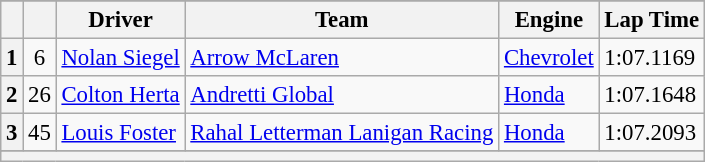<table class="wikitable" style="font-size:95%;">
<tr>
</tr>
<tr>
<th></th>
<th></th>
<th>Driver</th>
<th>Team</th>
<th>Engine</th>
<th>Lap Time</th>
</tr>
<tr>
<th>1</th>
<td align="center">6</td>
<td> <a href='#'>Nolan Siegel</a></td>
<td><a href='#'>Arrow McLaren</a></td>
<td><a href='#'>Chevrolet</a></td>
<td>1:07.1169</td>
</tr>
<tr>
<th>2</th>
<td align="center">26</td>
<td> <a href='#'>Colton Herta</a> </td>
<td><a href='#'>Andretti Global</a></td>
<td><a href='#'>Honda</a></td>
<td>1:07.1648</td>
</tr>
<tr>
<th>3</th>
<td align="center">45</td>
<td> <a href='#'>Louis Foster</a> </td>
<td><a href='#'>Rahal Letterman Lanigan Racing</a></td>
<td><a href='#'>Honda</a></td>
<td>1:07.2093</td>
</tr>
<tr>
</tr>
<tr class="sortbottom">
<th colspan="6"></th>
</tr>
</table>
